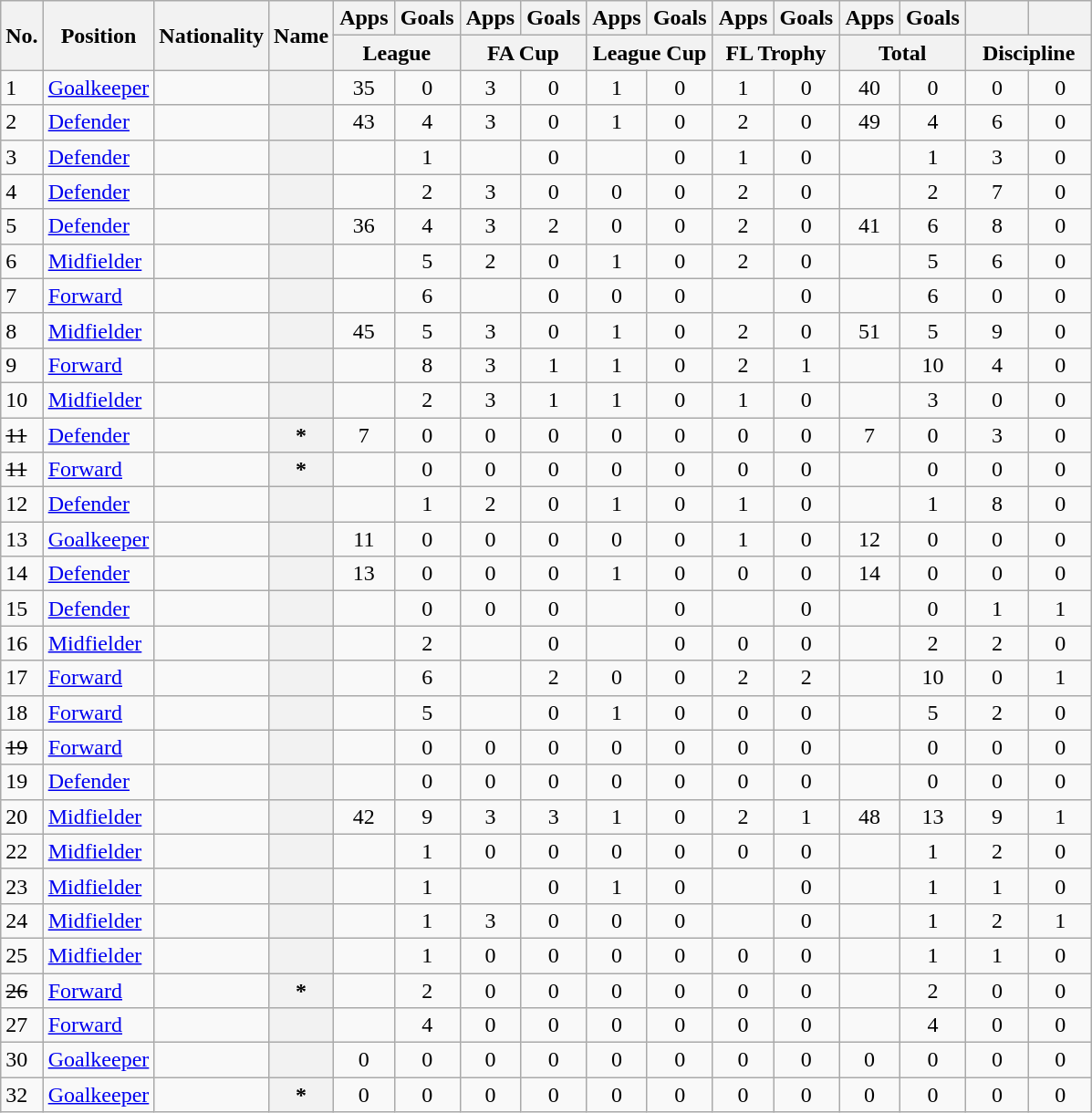<table class="wikitable sortable plainrowheaders" style="text-align:center">
<tr>
<th scope="col" rowspan="2">No.</th>
<th scope="col" rowspan="2">Position</th>
<th scope="col" rowspan="2">Nationality</th>
<th scope="col" rowspan="2">Name</th>
<th scope="col">Apps</th>
<th scope="col">Goals</th>
<th scope="col">Apps</th>
<th scope="col">Goals</th>
<th scope="col">Apps</th>
<th scope="col">Goals</th>
<th scope="col">Apps</th>
<th scope="col">Goals</th>
<th scope="col">Apps</th>
<th scope="col">Goals</th>
<th scope="col"></th>
<th scope="col"></th>
</tr>
<tr class="unsortable">
<th colspan="2" width="85">League</th>
<th colspan="2" width="85">FA Cup</th>
<th colspan="2" width="85">League Cup</th>
<th colspan="2" width="85">FL Trophy</th>
<th colspan="2" width="85">Total</th>
<th colspan="2" width="85">Discipline</th>
</tr>
<tr>
<td align="left">1</td>
<td align="left"><a href='#'>Goalkeeper</a></td>
<td align="left"></td>
<th scope="row"></th>
<td>35</td>
<td>0</td>
<td>3</td>
<td>0</td>
<td>1</td>
<td>0</td>
<td>1</td>
<td>0</td>
<td>40</td>
<td>0</td>
<td>0</td>
<td>0</td>
</tr>
<tr>
<td align="left">2</td>
<td align="left"><a href='#'>Defender</a></td>
<td align="left"></td>
<th scope="row"></th>
<td>43</td>
<td>4</td>
<td>3</td>
<td>0</td>
<td>1</td>
<td>0</td>
<td>2</td>
<td>0</td>
<td>49</td>
<td>4</td>
<td>6</td>
<td>0</td>
</tr>
<tr>
<td align="left">3</td>
<td align="left"><a href='#'>Defender</a></td>
<td align="left"></td>
<th scope="row"></th>
<td></td>
<td>1</td>
<td></td>
<td>0</td>
<td></td>
<td>0</td>
<td>1</td>
<td>0</td>
<td></td>
<td>1</td>
<td>3</td>
<td>0</td>
</tr>
<tr>
<td align="left">4</td>
<td align="left"><a href='#'>Defender</a></td>
<td align="left"></td>
<th scope="row"></th>
<td></td>
<td>2</td>
<td>3</td>
<td>0</td>
<td>0</td>
<td>0</td>
<td>2</td>
<td>0</td>
<td></td>
<td>2</td>
<td>7</td>
<td>0</td>
</tr>
<tr>
<td align="left">5</td>
<td align="left"><a href='#'>Defender</a></td>
<td align="left"></td>
<th scope="row"></th>
<td>36</td>
<td>4</td>
<td>3</td>
<td>2</td>
<td>0</td>
<td>0</td>
<td>2</td>
<td>0</td>
<td>41</td>
<td>6</td>
<td>8</td>
<td>0</td>
</tr>
<tr>
<td align="left">6</td>
<td align="left"><a href='#'>Midfielder</a></td>
<td align="left"></td>
<th scope="row"></th>
<td></td>
<td>5</td>
<td>2</td>
<td>0</td>
<td>1</td>
<td>0</td>
<td>2</td>
<td>0</td>
<td></td>
<td>5</td>
<td>6</td>
<td>0</td>
</tr>
<tr>
<td align="left">7</td>
<td align="left"><a href='#'>Forward</a></td>
<td align="left"></td>
<th scope="row"></th>
<td></td>
<td>6</td>
<td></td>
<td>0</td>
<td>0</td>
<td>0</td>
<td></td>
<td>0</td>
<td></td>
<td>6</td>
<td>0</td>
<td>0</td>
</tr>
<tr>
<td align="left">8</td>
<td align="left"><a href='#'>Midfielder</a></td>
<td align="left"></td>
<th scope="row"></th>
<td>45</td>
<td>5</td>
<td>3</td>
<td>0</td>
<td>1</td>
<td>0</td>
<td>2</td>
<td>0</td>
<td>51</td>
<td>5</td>
<td>9</td>
<td>0</td>
</tr>
<tr>
<td align="left">9</td>
<td align="left"><a href='#'>Forward</a></td>
<td align="left"></td>
<th scope="row"></th>
<td></td>
<td>8</td>
<td>3</td>
<td>1</td>
<td>1</td>
<td>0</td>
<td>2</td>
<td>1</td>
<td></td>
<td>10</td>
<td>4</td>
<td>0</td>
</tr>
<tr>
<td align="left">10</td>
<td align="left"><a href='#'>Midfielder</a></td>
<td align="left"></td>
<th scope="row"></th>
<td></td>
<td>2</td>
<td>3</td>
<td>1</td>
<td>1</td>
<td>0</td>
<td>1</td>
<td>0</td>
<td></td>
<td>3</td>
<td>0</td>
<td>0</td>
</tr>
<tr>
<td align="left"><s>11</s> </td>
<td align="left"><a href='#'>Defender</a></td>
<td align="left"></td>
<th scope="row"><em></em> *</th>
<td>7</td>
<td>0</td>
<td>0</td>
<td>0</td>
<td>0</td>
<td>0</td>
<td>0</td>
<td>0</td>
<td>7</td>
<td>0</td>
<td>3</td>
<td>0</td>
</tr>
<tr>
<td align="left"><s>11</s> </td>
<td align="left"><a href='#'>Forward</a></td>
<td align="left"></td>
<th scope="row"><em></em> *</th>
<td></td>
<td>0</td>
<td>0</td>
<td>0</td>
<td>0</td>
<td>0</td>
<td>0</td>
<td>0</td>
<td></td>
<td>0</td>
<td>0</td>
<td>0</td>
</tr>
<tr>
<td align="left">12</td>
<td align="left"><a href='#'>Defender</a></td>
<td align="left"></td>
<th scope="row"></th>
<td></td>
<td>1</td>
<td>2</td>
<td>0</td>
<td>1</td>
<td>0</td>
<td>1</td>
<td>0</td>
<td></td>
<td>1</td>
<td>8</td>
<td>0</td>
</tr>
<tr>
<td align="left">13</td>
<td align="left"><a href='#'>Goalkeeper</a></td>
<td align="left"></td>
<th scope="row"></th>
<td>11</td>
<td>0</td>
<td>0</td>
<td>0</td>
<td>0</td>
<td>0</td>
<td>1</td>
<td>0</td>
<td>12</td>
<td>0</td>
<td>0</td>
<td>0</td>
</tr>
<tr>
<td align="left">14</td>
<td align="left"><a href='#'>Defender</a></td>
<td align="left"></td>
<th scope="row"></th>
<td>13</td>
<td>0</td>
<td>0</td>
<td>0</td>
<td>1</td>
<td>0</td>
<td>0</td>
<td>0</td>
<td>14</td>
<td>0</td>
<td>0</td>
<td>0</td>
</tr>
<tr>
<td align="left">15</td>
<td align="left"><a href='#'>Defender</a></td>
<td align="left"></td>
<th scope="row"></th>
<td></td>
<td>0</td>
<td>0</td>
<td>0</td>
<td></td>
<td>0</td>
<td></td>
<td>0</td>
<td></td>
<td>0</td>
<td>1</td>
<td>1</td>
</tr>
<tr>
<td align="left">16</td>
<td align="left"><a href='#'>Midfielder</a></td>
<td align="left"></td>
<th scope="row"></th>
<td></td>
<td>2</td>
<td></td>
<td>0</td>
<td></td>
<td>0</td>
<td>0</td>
<td>0</td>
<td></td>
<td>2</td>
<td>2</td>
<td>0</td>
</tr>
<tr>
<td align="left">17</td>
<td align="left"><a href='#'>Forward</a></td>
<td align="left"></td>
<th scope="row"></th>
<td></td>
<td>6</td>
<td></td>
<td>2</td>
<td>0</td>
<td>0</td>
<td>2</td>
<td>2</td>
<td></td>
<td>10</td>
<td>0</td>
<td>1</td>
</tr>
<tr>
<td align="left">18</td>
<td align="left"><a href='#'>Forward</a></td>
<td align="left"></td>
<th scope="row"></th>
<td></td>
<td>5</td>
<td></td>
<td>0</td>
<td>1</td>
<td>0</td>
<td>0</td>
<td>0</td>
<td></td>
<td>5</td>
<td>2</td>
<td>0</td>
</tr>
<tr>
<td align="left"><s>19</s> </td>
<td align="left"><a href='#'>Forward</a></td>
<td align="left"></td>
<th scope="row"></th>
<td></td>
<td>0</td>
<td>0</td>
<td>0</td>
<td>0</td>
<td>0</td>
<td>0</td>
<td>0</td>
<td></td>
<td>0</td>
<td>0</td>
<td>0</td>
</tr>
<tr>
<td align="left">19</td>
<td align="left"><a href='#'>Defender</a></td>
<td align="left"></td>
<th scope="row"></th>
<td></td>
<td>0</td>
<td>0</td>
<td>0</td>
<td>0</td>
<td>0</td>
<td>0</td>
<td>0</td>
<td></td>
<td>0</td>
<td>0</td>
<td>0</td>
</tr>
<tr>
<td align="left">20</td>
<td align="left"><a href='#'>Midfielder</a></td>
<td align="left"></td>
<th scope="row"></th>
<td>42</td>
<td>9</td>
<td>3</td>
<td>3</td>
<td>1</td>
<td>0</td>
<td>2</td>
<td>1</td>
<td>48</td>
<td>13</td>
<td>9</td>
<td>1</td>
</tr>
<tr>
<td align="left">22</td>
<td align="left"><a href='#'>Midfielder</a></td>
<td align="left"></td>
<th scope="row"></th>
<td></td>
<td>1</td>
<td>0</td>
<td>0</td>
<td>0</td>
<td>0</td>
<td>0</td>
<td>0</td>
<td></td>
<td>1</td>
<td>2</td>
<td>0</td>
</tr>
<tr>
<td align="left">23</td>
<td align="left"><a href='#'>Midfielder</a></td>
<td align="left"></td>
<th scope="row"></th>
<td></td>
<td>1</td>
<td></td>
<td>0</td>
<td>1</td>
<td>0</td>
<td></td>
<td>0</td>
<td></td>
<td>1</td>
<td>1</td>
<td>0</td>
</tr>
<tr>
<td align="left">24</td>
<td align="left"><a href='#'>Midfielder</a></td>
<td align="left"></td>
<th scope="row"></th>
<td></td>
<td>1</td>
<td>3</td>
<td>0</td>
<td>0</td>
<td>0</td>
<td></td>
<td>0</td>
<td></td>
<td>1</td>
<td>2</td>
<td>1</td>
</tr>
<tr>
<td align="left">25</td>
<td align="left"><a href='#'>Midfielder</a></td>
<td align="left"></td>
<th scope="row"></th>
<td></td>
<td>1</td>
<td>0</td>
<td>0</td>
<td>0</td>
<td>0</td>
<td>0</td>
<td>0</td>
<td></td>
<td>1</td>
<td>1</td>
<td>0</td>
</tr>
<tr>
<td align="left"><s>26</s> </td>
<td align="left"><a href='#'>Forward</a></td>
<td align="left"></td>
<th scope="row"><em></em> *</th>
<td></td>
<td>2</td>
<td>0</td>
<td>0</td>
<td>0</td>
<td>0</td>
<td>0</td>
<td>0</td>
<td></td>
<td>2</td>
<td>0</td>
<td>0</td>
</tr>
<tr>
<td align="left">27</td>
<td align="left"><a href='#'>Forward</a></td>
<td align="left"></td>
<th scope="row"></th>
<td></td>
<td>4</td>
<td>0</td>
<td>0</td>
<td>0</td>
<td>0</td>
<td>0</td>
<td>0</td>
<td></td>
<td>4</td>
<td>0</td>
<td>0</td>
</tr>
<tr>
<td align="left">30</td>
<td align="left"><a href='#'>Goalkeeper</a></td>
<td align="left"></td>
<th scope="row"></th>
<td>0</td>
<td>0</td>
<td>0</td>
<td>0</td>
<td>0</td>
<td>0</td>
<td>0</td>
<td>0</td>
<td>0</td>
<td>0</td>
<td>0</td>
<td>0</td>
</tr>
<tr>
<td align="left">32</td>
<td align="left"><a href='#'>Goalkeeper</a></td>
<td align="left"></td>
<th scope="row"><em></em> *</th>
<td>0</td>
<td>0</td>
<td>0</td>
<td>0</td>
<td>0</td>
<td>0</td>
<td>0</td>
<td>0</td>
<td>0</td>
<td>0</td>
<td>0</td>
<td>0</td>
</tr>
</table>
